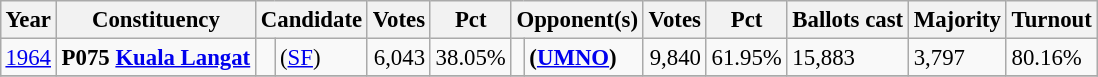<table class="wikitable" style="margin:0.5em ; font-size:95%">
<tr>
<th>Year</th>
<th>Constituency</th>
<th colspan=2>Candidate</th>
<th>Votes</th>
<th>Pct</th>
<th colspan=2>Opponent(s)</th>
<th>Votes</th>
<th>Pct</th>
<th>Ballots cast</th>
<th>Majority</th>
<th>Turnout</th>
</tr>
<tr>
<td><a href='#'>1964</a></td>
<td><strong>P075 <a href='#'>Kuala Langat</a></strong></td>
<td></td>
<td> (<a href='#'>SF</a>)</td>
<td align="right">6,043</td>
<td>38.05%</td>
<td></td>
<td><strong></strong> <strong>(<a href='#'>UMNO</a>)</strong></td>
<td align="right">9,840</td>
<td>61.95%</td>
<td>15,883</td>
<td>3,797</td>
<td>80.16%</td>
</tr>
<tr>
</tr>
</table>
